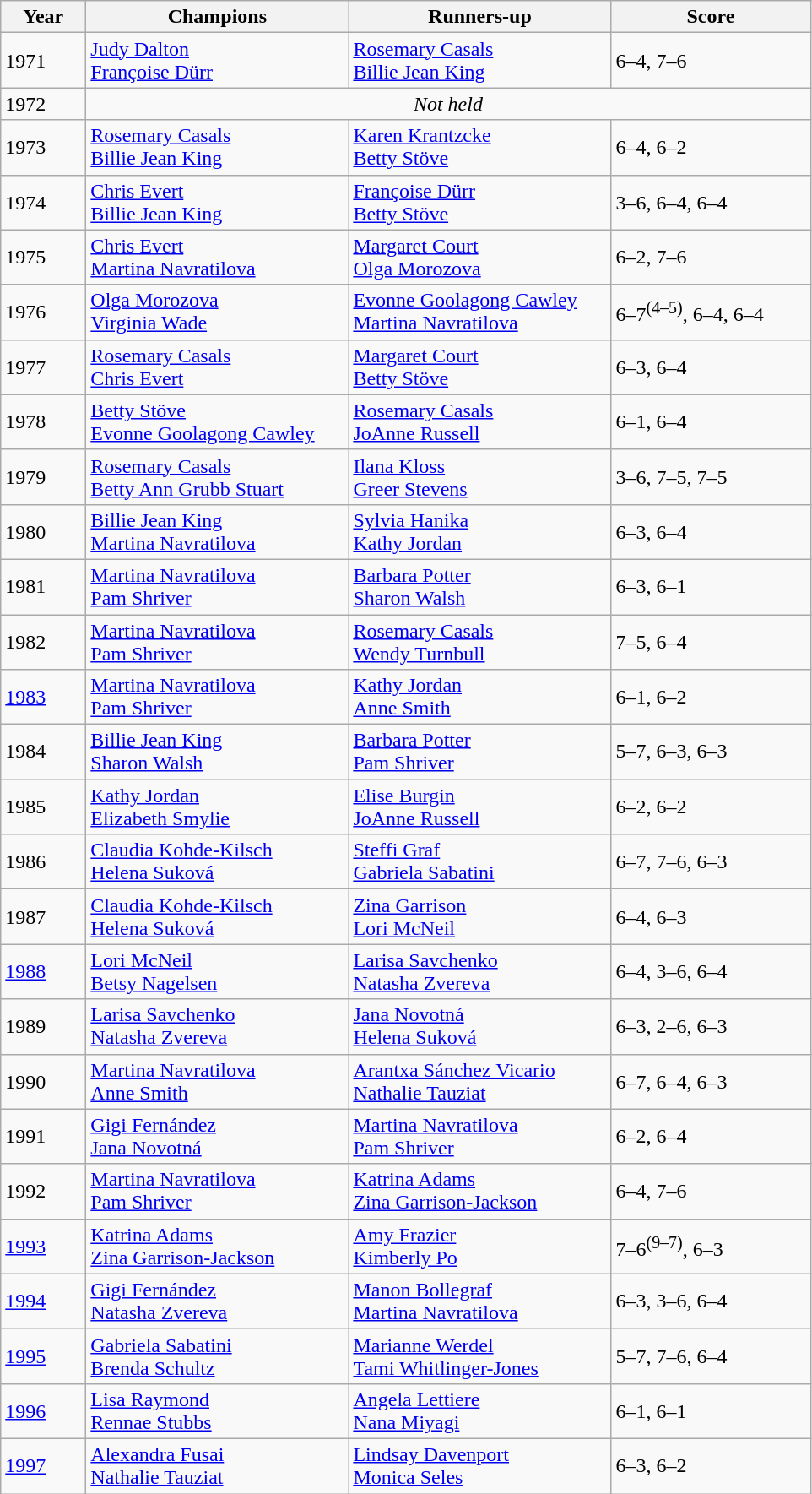<table class="wikitable">
<tr>
<th width=60>Year</th>
<th width=200>Champions</th>
<th width=200>Runners-up</th>
<th width=150>Score</th>
</tr>
<tr>
<td>1971</td>
<td> <a href='#'>Judy Dalton</a> <br>  <a href='#'>Françoise Dürr</a></td>
<td> <a href='#'>Rosemary Casals</a> <br>  <a href='#'>Billie Jean King</a></td>
<td>6–4, 7–6</td>
</tr>
<tr>
<td>1972</td>
<td colspan=3 align=center><em>Not held</em></td>
</tr>
<tr>
<td>1973</td>
<td> <a href='#'>Rosemary Casals</a> <br>  <a href='#'>Billie Jean King</a></td>
<td> <a href='#'>Karen Krantzcke</a> <br>  <a href='#'>Betty Stöve</a></td>
<td>6–4, 6–2</td>
</tr>
<tr>
<td>1974</td>
<td> <a href='#'>Chris Evert</a> <br>  <a href='#'>Billie Jean King</a></td>
<td> <a href='#'>Françoise Dürr</a> <br>  <a href='#'>Betty Stöve</a></td>
<td>3–6, 6–4, 6–4</td>
</tr>
<tr>
<td>1975</td>
<td> <a href='#'>Chris Evert</a> <br>  <a href='#'>Martina Navratilova</a></td>
<td> <a href='#'>Margaret Court</a> <br>  <a href='#'>Olga Morozova</a></td>
<td>6–2, 7–6</td>
</tr>
<tr>
<td>1976</td>
<td> <a href='#'>Olga Morozova</a> <br>  <a href='#'>Virginia Wade</a></td>
<td> <a href='#'>Evonne Goolagong Cawley</a> <br>  <a href='#'>Martina Navratilova</a></td>
<td>6–7<sup>(4–5)</sup>, 6–4, 6–4</td>
</tr>
<tr>
<td>1977</td>
<td> <a href='#'>Rosemary Casals</a> <br>  <a href='#'>Chris Evert</a></td>
<td> <a href='#'>Margaret Court</a> <br>  <a href='#'>Betty Stöve</a></td>
<td>6–3, 6–4</td>
</tr>
<tr>
<td>1978</td>
<td> <a href='#'>Betty Stöve</a> <br>  <a href='#'>Evonne Goolagong Cawley</a></td>
<td> <a href='#'>Rosemary Casals</a> <br>  <a href='#'>JoAnne Russell</a></td>
<td>6–1, 6–4</td>
</tr>
<tr>
<td>1979</td>
<td> <a href='#'>Rosemary Casals</a> <br>  <a href='#'>Betty Ann Grubb Stuart</a></td>
<td> <a href='#'>Ilana Kloss</a> <br>  <a href='#'>Greer Stevens</a></td>
<td>3–6, 7–5, 7–5</td>
</tr>
<tr>
<td>1980</td>
<td> <a href='#'>Billie Jean King</a> <br>  <a href='#'>Martina Navratilova</a></td>
<td> <a href='#'>Sylvia Hanika</a> <br>  <a href='#'>Kathy Jordan</a></td>
<td>6–3, 6–4</td>
</tr>
<tr>
<td>1981</td>
<td> <a href='#'>Martina Navratilova</a> <br>  <a href='#'>Pam Shriver</a></td>
<td> <a href='#'>Barbara Potter</a> <br>  <a href='#'>Sharon Walsh</a></td>
<td>6–3, 6–1</td>
</tr>
<tr>
<td>1982</td>
<td> <a href='#'>Martina Navratilova</a> <br>  <a href='#'>Pam Shriver</a></td>
<td> <a href='#'>Rosemary Casals</a> <br>  <a href='#'>Wendy Turnbull</a></td>
<td>7–5, 6–4</td>
</tr>
<tr>
<td><a href='#'>1983</a></td>
<td> <a href='#'>Martina Navratilova</a> <br>  <a href='#'>Pam Shriver</a></td>
<td> <a href='#'>Kathy Jordan</a> <br>  <a href='#'>Anne Smith</a></td>
<td>6–1, 6–2</td>
</tr>
<tr>
<td>1984</td>
<td> <a href='#'>Billie Jean King</a> <br>  <a href='#'>Sharon Walsh</a></td>
<td> <a href='#'>Barbara Potter</a> <br>  <a href='#'>Pam Shriver</a></td>
<td>5–7, 6–3, 6–3</td>
</tr>
<tr>
<td>1985</td>
<td> <a href='#'>Kathy Jordan</a> <br>  <a href='#'>Elizabeth Smylie</a></td>
<td> <a href='#'>Elise Burgin</a> <br>  <a href='#'>JoAnne Russell</a></td>
<td>6–2, 6–2</td>
</tr>
<tr>
<td>1986</td>
<td> <a href='#'>Claudia Kohde-Kilsch</a> <br>  <a href='#'>Helena Suková</a></td>
<td> <a href='#'>Steffi Graf</a> <br>  <a href='#'>Gabriela Sabatini</a></td>
<td>6–7, 7–6, 6–3</td>
</tr>
<tr>
<td>1987</td>
<td> <a href='#'>Claudia Kohde-Kilsch</a> <br>  <a href='#'>Helena Suková</a></td>
<td> <a href='#'>Zina Garrison</a> <br>  <a href='#'>Lori McNeil</a></td>
<td>6–4, 6–3</td>
</tr>
<tr>
<td><a href='#'>1988</a></td>
<td> <a href='#'>Lori McNeil</a> <br>  <a href='#'>Betsy Nagelsen</a></td>
<td> <a href='#'>Larisa Savchenko</a> <br>  <a href='#'>Natasha Zvereva</a></td>
<td>6–4, 3–6, 6–4</td>
</tr>
<tr>
<td>1989</td>
<td> <a href='#'>Larisa Savchenko</a> <br>  <a href='#'>Natasha Zvereva</a></td>
<td> <a href='#'>Jana Novotná</a> <br>  <a href='#'>Helena Suková</a></td>
<td>6–3, 2–6, 6–3</td>
</tr>
<tr>
<td>1990</td>
<td> <a href='#'>Martina Navratilova</a> <br>  <a href='#'>Anne Smith</a></td>
<td> <a href='#'>Arantxa Sánchez Vicario</a> <br>  <a href='#'>Nathalie Tauziat</a></td>
<td>6–7, 6–4, 6–3</td>
</tr>
<tr>
<td>1991</td>
<td> <a href='#'>Gigi Fernández</a> <br>  <a href='#'>Jana Novotná</a></td>
<td> <a href='#'>Martina Navratilova</a> <br>  <a href='#'>Pam Shriver</a></td>
<td>6–2, 6–4</td>
</tr>
<tr>
<td>1992</td>
<td> <a href='#'>Martina Navratilova</a> <br>  <a href='#'>Pam Shriver</a></td>
<td> <a href='#'>Katrina Adams</a> <br>  <a href='#'>Zina Garrison-Jackson</a></td>
<td>6–4, 7–6</td>
</tr>
<tr>
<td><a href='#'>1993</a></td>
<td> <a href='#'>Katrina Adams</a> <br>  <a href='#'>Zina Garrison-Jackson</a></td>
<td> <a href='#'>Amy Frazier</a> <br>  <a href='#'>Kimberly Po</a></td>
<td>7–6<sup>(9–7)</sup>, 6–3</td>
</tr>
<tr>
<td><a href='#'>1994</a></td>
<td> <a href='#'>Gigi Fernández</a> <br>  <a href='#'>Natasha Zvereva</a></td>
<td> <a href='#'>Manon Bollegraf</a> <br>  <a href='#'>Martina Navratilova</a></td>
<td>6–3, 3–6, 6–4</td>
</tr>
<tr>
<td><a href='#'>1995</a></td>
<td> <a href='#'>Gabriela Sabatini</a> <br>  <a href='#'>Brenda Schultz</a></td>
<td> <a href='#'>Marianne Werdel</a> <br>  <a href='#'>Tami Whitlinger-Jones</a></td>
<td>5–7, 7–6, 6–4</td>
</tr>
<tr>
<td><a href='#'>1996</a></td>
<td> <a href='#'>Lisa Raymond</a> <br>  <a href='#'>Rennae Stubbs</a></td>
<td> <a href='#'>Angela Lettiere</a> <br>  <a href='#'>Nana Miyagi</a></td>
<td>6–1, 6–1</td>
</tr>
<tr>
<td><a href='#'>1997</a></td>
<td> <a href='#'>Alexandra Fusai</a> <br>  <a href='#'>Nathalie Tauziat</a></td>
<td> <a href='#'>Lindsay Davenport</a> <br>  <a href='#'>Monica Seles</a></td>
<td>6–3, 6–2</td>
</tr>
</table>
